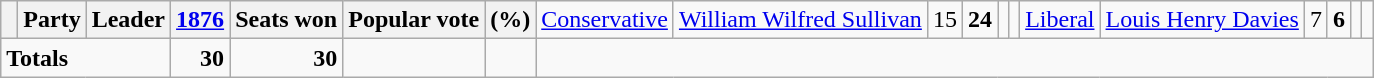<table class="wikitable">
<tr>
<th> </th>
<th>Party</th>
<th>Leader</th>
<th><a href='#'>1876</a></th>
<th>Seats won</th>
<th>Popular vote</th>
<th>(%)<br></th>
<td><a href='#'>Conservative</a></td>
<td><a href='#'>William Wilfred Sullivan</a></td>
<td align=right>15</td>
<td align=right><strong>24</strong></td>
<td align=right></td>
<td align=right><br></td>
<td><a href='#'>Liberal</a></td>
<td><a href='#'>Louis Henry Davies</a></td>
<td align=right>7</td>
<td align=right><strong>6</strong></td>
<td align=right></td>
<td align=right></td>
</tr>
<tr>
<td colspan="3"><strong>Totals</strong></td>
<td align=right><strong>30</strong></td>
<td align=right><strong>30</strong></td>
<td align=right></td>
<td align=right></td>
</tr>
</table>
